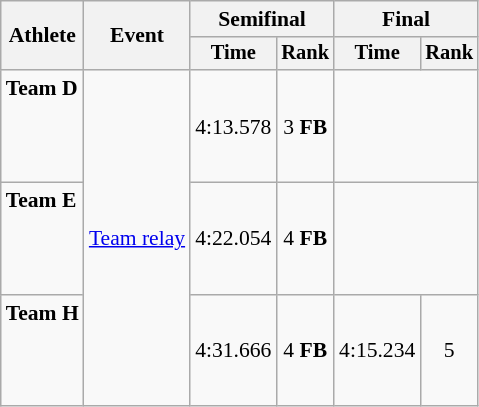<table class="wikitable" style="font-size:90%">
<tr>
<th rowspan=2>Athlete</th>
<th rowspan=2>Event</th>
<th colspan=2>Semifinal</th>
<th colspan=2>Final</th>
</tr>
<tr style="font-size:95%">
<th>Time</th>
<th>Rank</th>
<th>Time</th>
<th>Rank</th>
</tr>
<tr align=center>
<td align=left><strong>Team D</strong><br><small><br><br><br></small></td>
<td align=left rowspan=3><a href='#'>Team relay</a></td>
<td>4:13.578</td>
<td>3 <strong>FB</strong></td>
<td colspan=2></td>
</tr>
<tr align=center>
<td align=left><strong>Team E</strong><br><small><br><br><br></small></td>
<td>4:22.054</td>
<td>4 <strong>FB</strong></td>
<td colspan=2></td>
</tr>
<tr align=center>
<td align=left><strong>Team H</strong><br><small><br><br><br></small></td>
<td>4:31.666</td>
<td>4 <strong>FB</strong></td>
<td>4:15.234</td>
<td>5</td>
</tr>
</table>
